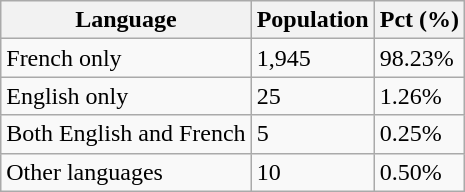<table class="wikitable">
<tr>
<th>Language</th>
<th>Population</th>
<th>Pct (%)</th>
</tr>
<tr>
<td>French only</td>
<td>1,945</td>
<td>98.23%</td>
</tr>
<tr>
<td>English only</td>
<td>25</td>
<td>1.26%</td>
</tr>
<tr>
<td>Both English and French</td>
<td>5</td>
<td>0.25%</td>
</tr>
<tr>
<td>Other languages</td>
<td>10</td>
<td>0.50%</td>
</tr>
</table>
